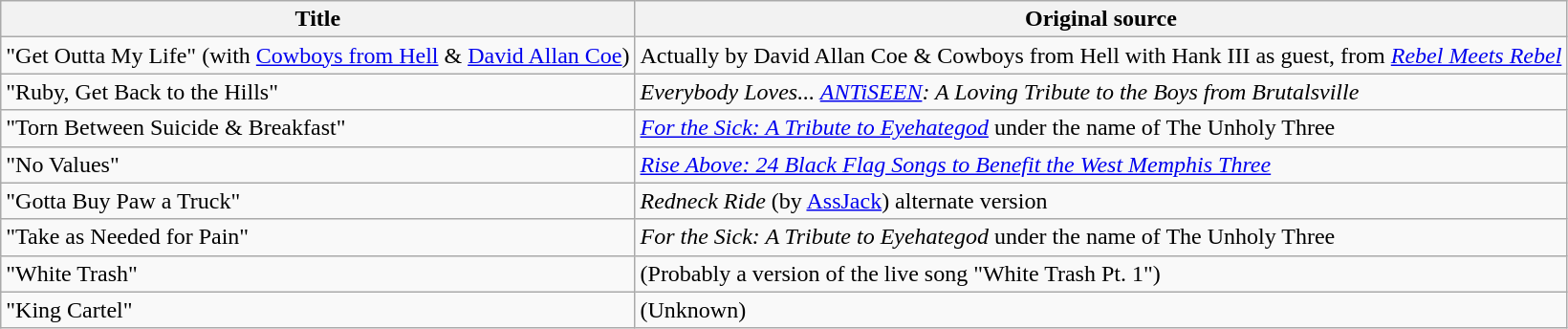<table class="wikitable">
<tr>
<th>Title</th>
<th>Original source</th>
</tr>
<tr>
<td>"Get Outta My Life" (with <a href='#'>Cowboys from Hell</a> & <a href='#'>David Allan Coe</a>)</td>
<td>Actually by David Allan Coe & Cowboys from Hell with Hank III as guest, from <em><a href='#'>Rebel Meets Rebel</a></em></td>
</tr>
<tr>
<td>"Ruby, Get Back to the Hills"</td>
<td><em>Everybody Loves... <a href='#'>ANTiSEEN</a>: A Loving Tribute to the Boys from Brutalsville</em></td>
</tr>
<tr>
<td>"Torn Between Suicide & Breakfast"</td>
<td><a href='#'><em>For the Sick: A Tribute to Eyehategod</em></a> under the name of The Unholy Three</td>
</tr>
<tr>
<td>"No Values"</td>
<td><em><a href='#'>Rise Above: 24 Black Flag Songs to Benefit the West Memphis Three</a></em></td>
</tr>
<tr>
<td>"Gotta Buy Paw a Truck"</td>
<td><em>Redneck Ride</em> (by <a href='#'>AssJack</a>) alternate version</td>
</tr>
<tr>
<td>"Take as Needed for Pain"</td>
<td><em>For the Sick: A Tribute to Eyehategod</em> under the name of The Unholy Three</td>
</tr>
<tr>
<td>"White Trash"</td>
<td>(Probably a version of the live song "White Trash Pt. 1")</td>
</tr>
<tr>
<td>"King Cartel"</td>
<td>(Unknown)</td>
</tr>
</table>
